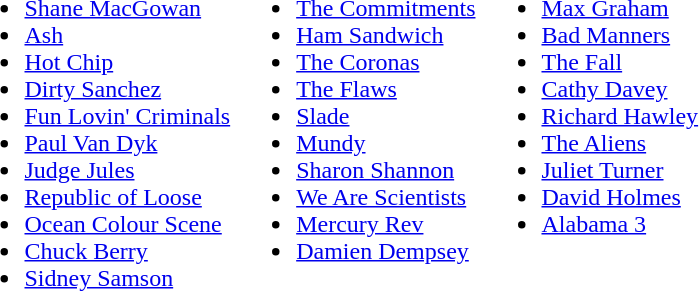<table>
<tr>
<td valign="top"><br><ul><li><a href='#'>Shane MacGowan</a></li><li><a href='#'>Ash</a></li><li><a href='#'>Hot Chip</a></li><li><a href='#'>Dirty Sanchez</a></li><li><a href='#'>Fun Lovin' Criminals</a></li><li><a href='#'>Paul Van Dyk</a></li><li><a href='#'>Judge Jules</a></li><li><a href='#'>Republic of Loose</a></li><li><a href='#'>Ocean Colour Scene</a></li><li><a href='#'>Chuck Berry</a></li><li><a href='#'>Sidney Samson</a></li></ul></td>
<td valign="top"><br><ul><li><a href='#'>The Commitments</a></li><li><a href='#'>Ham Sandwich</a></li><li><a href='#'>The Coronas</a></li><li><a href='#'>The Flaws</a></li><li><a href='#'>Slade</a></li><li><a href='#'>Mundy</a></li><li><a href='#'>Sharon Shannon</a></li><li><a href='#'>We Are Scientists</a></li><li><a href='#'>Mercury Rev</a></li><li><a href='#'>Damien Dempsey</a></li></ul></td>
<td valign="top"><br><ul><li><a href='#'>Max Graham</a></li><li><a href='#'>Bad Manners</a></li><li><a href='#'>The Fall</a></li><li><a href='#'>Cathy Davey</a></li><li><a href='#'>Richard Hawley</a></li><li><a href='#'>The Aliens</a></li><li><a href='#'>Juliet Turner</a></li><li><a href='#'>David Holmes</a></li><li><a href='#'>Alabama 3</a></li></ul></td>
</tr>
</table>
